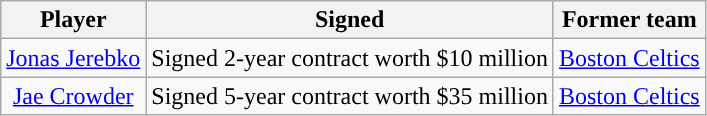<table class="wikitable sortable sortable">
<tr>
<th>Player</th>
<th>Signed</th>
<th>Former team</th>
</tr>
<tr style="text-align: center">
<td><a href='#'>Jonas Jerebko</a></td>
<td>Signed 2-year contract worth $10 million</td>
<td><a href='#'>Boston Celtics</a></td>
</tr>
<tr style="text-align: center">
<td><a href='#'>Jae Crowder</a></td>
<td>Signed 5-year contract worth $35 million</td>
<td><a href='#'>Boston Celtics</a></td>
</tr>
</table>
